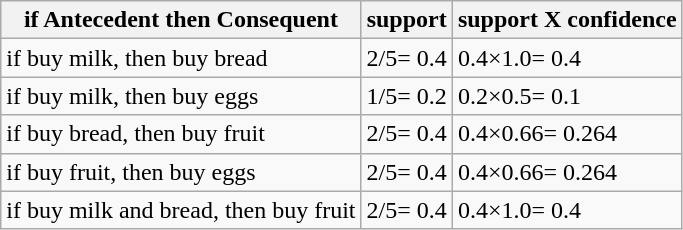<table class="wikitable sortable">
<tr>
<th>if Antecedent then Consequent</th>
<th>support</th>
<th>support X confidence</th>
</tr>
<tr>
<td>if buy milk, then buy bread</td>
<td>2/5= 0.4</td>
<td>0.4×1.0= 0.4</td>
</tr>
<tr>
<td>if buy milk, then buy eggs</td>
<td>1/5= 0.2</td>
<td>0.2×0.5= 0.1</td>
</tr>
<tr>
<td>if buy bread, then buy fruit</td>
<td>2/5= 0.4</td>
<td>0.4×0.66= 0.264</td>
</tr>
<tr>
<td>if buy fruit, then buy eggs</td>
<td>2/5= 0.4</td>
<td>0.4×0.66= 0.264</td>
</tr>
<tr>
<td>if buy milk and bread, then buy fruit</td>
<td>2/5= 0.4</td>
<td>0.4×1.0= 0.4</td>
</tr>
</table>
